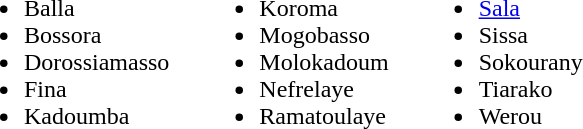<table border="0" cellpadding="10" cellspacing="0">
<tr>
</tr>
<tr valign="top">
<td><br><ul><li>Balla</li><li>Bossora</li><li>Dorossiamasso</li><li>Fina</li><li>Kadoumba</li></ul></td>
<td><br><ul><li>Koroma</li><li>Mogobasso</li><li>Molokadoum</li><li>Nefrelaye</li><li>Ramatoulaye</li></ul></td>
<td><br><ul><li><a href='#'>Sala</a></li><li>Sissa</li><li>Sokourany</li><li>Tiarako</li><li>Werou</li></ul></td>
</tr>
</table>
